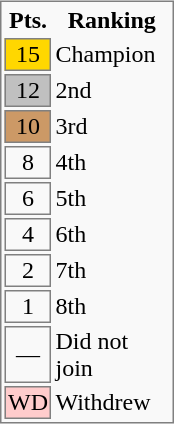<table bgcolor=#F9F9F9 style="float: right; border: 1px solid gray; margin: .46em 0 0 .2em;">
<tr>
<th width="25px">Pts.</th>
<th width="75px">Ranking</th>
</tr>
<tr>
<td bgcolor=gold align=center style="border: 1px solid gray;">15</td>
<td>Champion</td>
</tr>
<tr>
<td bgcolor=silver align=center style="border: 1px solid gray;">12</td>
<td>2nd</td>
</tr>
<tr>
<td bgcolor=#CC9966 align=center style="border: 1px solid gray;">10</td>
<td>3rd</td>
</tr>
<tr>
<td align=center style="border: 1px solid gray;">8</td>
<td>4th</td>
</tr>
<tr>
<td align=center style="border: 1px solid gray;">6</td>
<td>5th</td>
</tr>
<tr>
<td align=center style="border: 1px solid gray;">4</td>
<td>6th</td>
</tr>
<tr>
<td align=center style="border: 1px solid gray;">2</td>
<td>7th</td>
</tr>
<tr>
<td align=center style="border: 1px solid gray;">1</td>
<td>8th</td>
</tr>
<tr>
<td align=center style="border: 1px solid gray;">—</td>
<td>Did not join</td>
</tr>
<tr>
<td bgcolor=#FFCCCC align=center style="border: 1px solid gray;">WD</td>
<td>Withdrew</td>
</tr>
</table>
